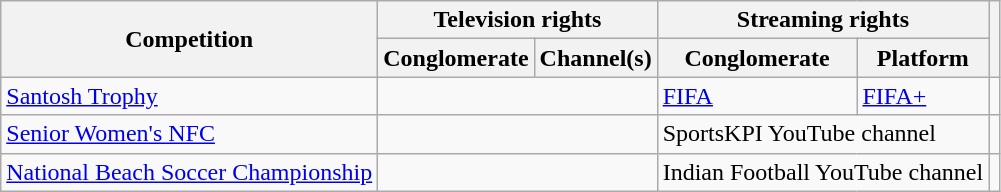<table class="wikitable">
<tr>
<th rowspan="2">Competition</th>
<th colspan="2">Television rights</th>
<th colspan="2">Streaming rights</th>
<th rowspan="2"></th>
</tr>
<tr>
<th>Conglomerate</th>
<th>Channel(s)</th>
<th>Conglomerate</th>
<th>Platform</th>
</tr>
<tr>
<td><a href='#'>Santosh Trophy</a></td>
<td colspan="2"></td>
<td><a href='#'>FIFA</a></td>
<td><a href='#'>FIFA+</a></td>
<td></td>
</tr>
<tr>
<td><a href='#'>Senior Women's NFC</a></td>
<td colspan="2"></td>
<td colspan="2">SportsKPI YouTube channel</td>
<td></td>
</tr>
<tr>
<td><a href='#'>National Beach Soccer Championship</a></td>
<td colspan="2"></td>
<td colspan="2">Indian Football YouTube channel</td>
<td></td>
</tr>
</table>
